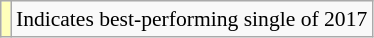<table class="wikitable" style="font-size:90%;">
<tr>
<td style="background-color:#FFFFBB"></td>
<td>Indicates best-performing single of 2017</td>
</tr>
</table>
